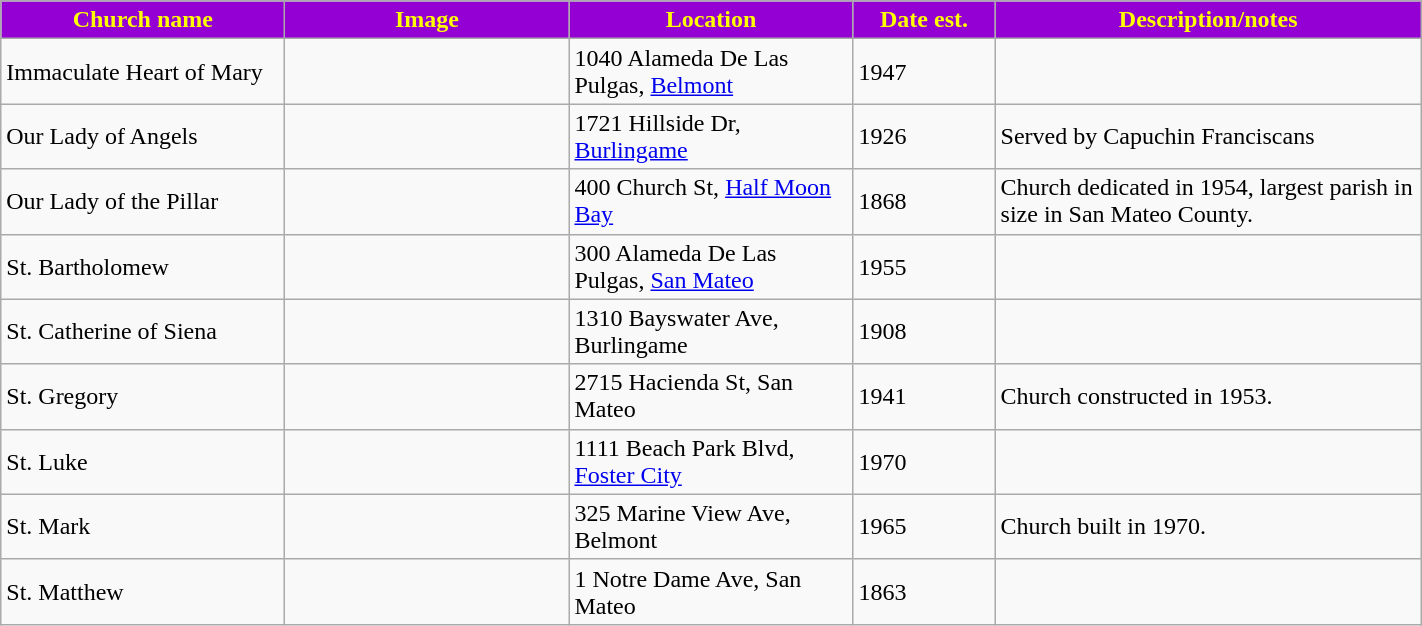<table class="wikitable sortable" style="width:75%">
<tr>
<th style="background:darkviolet; color:yellow;" width="20%"><strong>Church name</strong></th>
<th style="background:darkviolet; color:yellow;" width="20%"><strong>Image</strong></th>
<th style="background:darkviolet; color:yellow;" width="20%"><strong>Location</strong></th>
<th style="background:darkviolet; color:yellow;" width="10%"><strong>Date est.</strong></th>
<th style="background:darkviolet; color:yellow;" width="30%"><strong>Description/notes</strong></th>
</tr>
<tr>
<td>Immaculate Heart of Mary</td>
<td></td>
<td>1040 Alameda De Las Pulgas, <a href='#'>Belmont</a></td>
<td>1947</td>
<td></td>
</tr>
<tr>
<td>Our Lady of Angels</td>
<td></td>
<td>1721 Hillside Dr, <a href='#'>Burlingame</a></td>
<td>1926</td>
<td>Served by Capuchin Franciscans</td>
</tr>
<tr>
<td>Our Lady of the Pillar</td>
<td></td>
<td>400 Church St, <a href='#'>Half Moon Bay</a></td>
<td>1868</td>
<td>Church dedicated in 1954, largest parish in size in San Mateo County.</td>
</tr>
<tr>
<td>St. Bartholomew</td>
<td></td>
<td>300 Alameda De Las Pulgas, <a href='#'>San Mateo</a></td>
<td>1955</td>
<td></td>
</tr>
<tr>
<td>St. Catherine of Siena</td>
<td></td>
<td>1310 Bayswater Ave, Burlingame</td>
<td>1908</td>
<td></td>
</tr>
<tr>
<td>St. Gregory</td>
<td></td>
<td>2715 Hacienda St, San Mateo</td>
<td>1941</td>
<td>Church constructed in 1953.</td>
</tr>
<tr>
<td>St. Luke</td>
<td></td>
<td>1111 Beach Park Blvd, <a href='#'>Foster City</a></td>
<td>1970</td>
<td></td>
</tr>
<tr>
<td>St. Mark</td>
<td></td>
<td>325 Marine View Ave, Belmont</td>
<td>1965</td>
<td>Church built in 1970.</td>
</tr>
<tr>
<td>St. Matthew</td>
<td></td>
<td>1 Notre Dame Ave, San Mateo</td>
<td>1863</td>
<td></td>
</tr>
</table>
